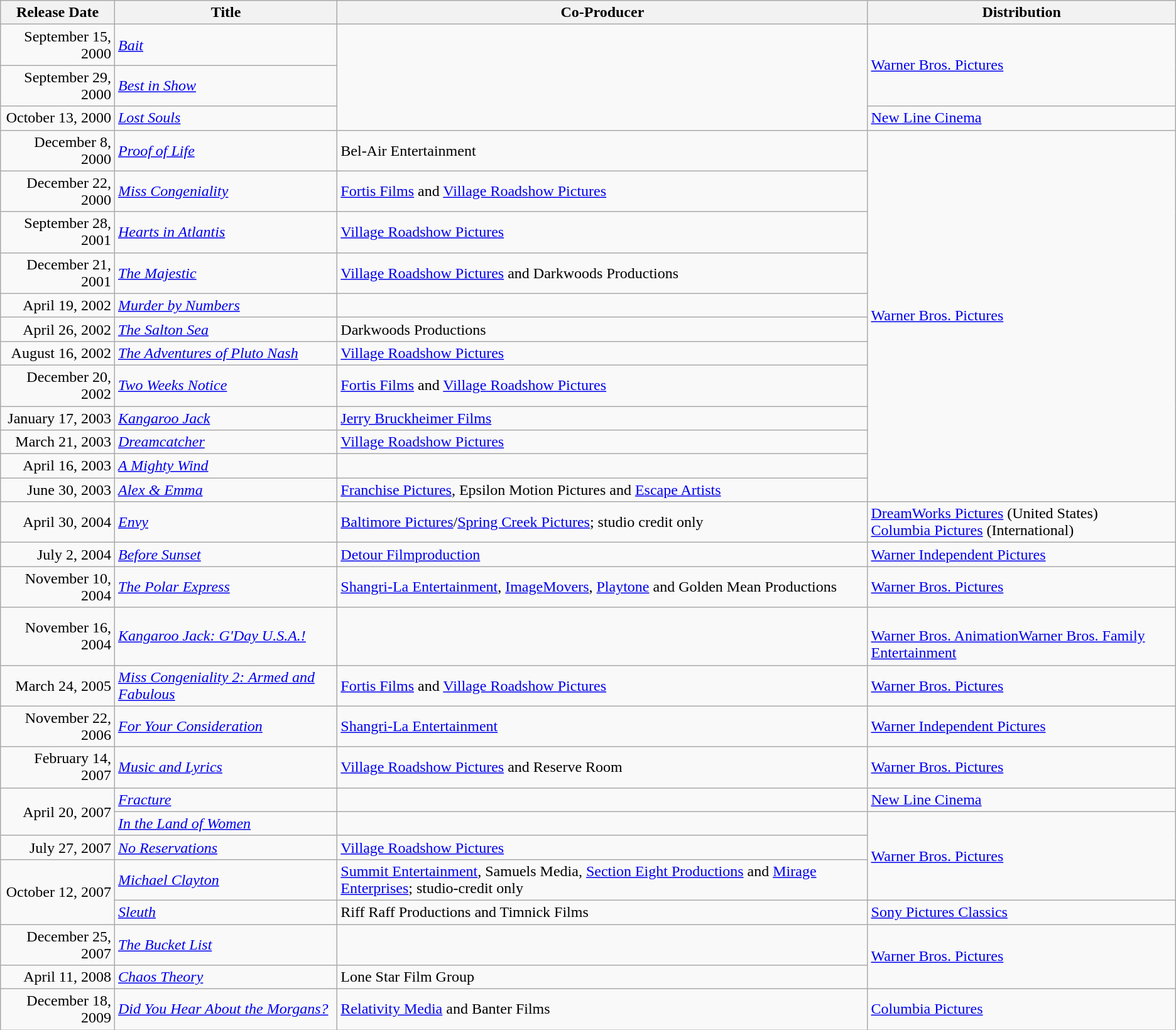<table class="wikitable sortable">
<tr>
<th>Release Date</th>
<th>Title</th>
<th>Co-Producer</th>
<th>Distribution</th>
</tr>
<tr>
<td align="right">September 15, 2000</td>
<td><em><a href='#'>Bait</a></em></td>
<td rowspan="3"></td>
<td rowspan="2"><a href='#'>Warner Bros. Pictures</a></td>
</tr>
<tr>
<td align="right">September 29, 2000</td>
<td><em><a href='#'>Best in Show</a></em></td>
</tr>
<tr>
<td align="right">October 13, 2000</td>
<td><em><a href='#'>Lost Souls</a></em></td>
<td><a href='#'>New Line Cinema</a></td>
</tr>
<tr>
<td align="right">December 8, 2000</td>
<td><em><a href='#'>Proof of Life</a></em></td>
<td>Bel-Air Entertainment</td>
<td rowspan="12"><a href='#'>Warner Bros. Pictures</a></td>
</tr>
<tr>
<td align="right">December 22, 2000</td>
<td><em><a href='#'>Miss Congeniality</a></em></td>
<td><a href='#'>Fortis Films</a> and <a href='#'>Village Roadshow Pictures</a></td>
</tr>
<tr>
<td align="right">September 28, 2001</td>
<td><em><a href='#'>Hearts in Atlantis</a></em></td>
<td><a href='#'>Village Roadshow Pictures</a></td>
</tr>
<tr>
<td align="right">December 21, 2001</td>
<td><em><a href='#'>The Majestic</a></em></td>
<td><a href='#'>Village Roadshow Pictures</a> and Darkwoods Productions</td>
</tr>
<tr>
<td align="right">April 19, 2002</td>
<td><em><a href='#'>Murder by Numbers</a></em></td>
<td></td>
</tr>
<tr>
<td align="right">April 26, 2002</td>
<td><em><a href='#'>The Salton Sea</a></em></td>
<td>Darkwoods Productions</td>
</tr>
<tr>
<td align="right">August 16, 2002</td>
<td><em><a href='#'>The Adventures of Pluto Nash</a></em></td>
<td><a href='#'>Village Roadshow Pictures</a></td>
</tr>
<tr>
<td align="right">December 20, 2002</td>
<td><em><a href='#'>Two Weeks Notice</a></em></td>
<td><a href='#'>Fortis Films</a> and <a href='#'>Village Roadshow Pictures</a></td>
</tr>
<tr>
<td align="right">January 17, 2003</td>
<td><em><a href='#'>Kangaroo Jack</a></em></td>
<td><a href='#'>Jerry Bruckheimer Films</a></td>
</tr>
<tr>
<td align="right">March 21, 2003</td>
<td><em><a href='#'>Dreamcatcher</a></em></td>
<td><a href='#'>Village Roadshow Pictures</a></td>
</tr>
<tr>
<td align="right">April 16, 2003</td>
<td><em><a href='#'>A Mighty Wind</a></em></td>
</tr>
<tr>
<td align="right">June 30, 2003</td>
<td><em><a href='#'>Alex & Emma</a></em></td>
<td><a href='#'>Franchise Pictures</a>, Epsilon Motion Pictures and <a href='#'>Escape Artists</a></td>
</tr>
<tr>
<td align="right">April 30, 2004</td>
<td><em><a href='#'>Envy</a></em></td>
<td><a href='#'>Baltimore Pictures</a>/<a href='#'>Spring Creek Pictures</a>; studio credit only</td>
<td><a href='#'>DreamWorks Pictures</a> (United States)<br><a href='#'>Columbia Pictures</a> (International)</td>
</tr>
<tr>
<td align="right">July 2, 2004</td>
<td><em><a href='#'>Before Sunset</a></em></td>
<td><a href='#'>Detour Filmproduction</a></td>
<td><a href='#'>Warner Independent Pictures</a></td>
</tr>
<tr>
<td align="right">November 10, 2004</td>
<td><em><a href='#'>The Polar Express</a></em></td>
<td><a href='#'>Shangri-La Entertainment</a>, <a href='#'>ImageMovers</a>, <a href='#'>Playtone</a> and Golden Mean Productions</td>
<td><a href='#'>Warner Bros. Pictures</a></td>
</tr>
<tr>
<td align="right">November 16, 2004</td>
<td><em><a href='#'>Kangaroo Jack: G'Day U.S.A.!</a></em></td>
<td></td>
<td><br><a href='#'>Warner Bros. Animation</a><a href='#'>Warner Bros. Family Entertainment</a></td>
</tr>
<tr>
<td align="right">March 24, 2005</td>
<td><em><a href='#'>Miss Congeniality 2: Armed and Fabulous</a></em></td>
<td><a href='#'>Fortis Films</a> and <a href='#'>Village Roadshow Pictures</a></td>
<td><a href='#'>Warner Bros. Pictures</a></td>
</tr>
<tr>
<td align="right">November 22, 2006</td>
<td><em><a href='#'>For Your Consideration</a></em></td>
<td><a href='#'>Shangri-La Entertainment</a></td>
<td><a href='#'>Warner Independent Pictures</a></td>
</tr>
<tr>
<td align="right">February 14, 2007</td>
<td><em><a href='#'>Music and Lyrics</a></em></td>
<td><a href='#'>Village Roadshow Pictures</a> and Reserve Room</td>
<td><a href='#'>Warner Bros. Pictures</a></td>
</tr>
<tr>
<td align="right" rowspan="2">April 20, 2007</td>
<td><em><a href='#'>Fracture</a></em></td>
<td></td>
<td><a href='#'>New Line Cinema</a></td>
</tr>
<tr>
<td><em><a href='#'>In the Land of Women</a></em></td>
<td></td>
<td rowspan="3"><a href='#'>Warner Bros. Pictures</a></td>
</tr>
<tr>
<td align="right">July 27, 2007</td>
<td><em><a href='#'>No Reservations</a></em></td>
<td><a href='#'>Village Roadshow Pictures</a></td>
</tr>
<tr>
<td align="right" rowspan="2">October 12, 2007</td>
<td><em><a href='#'>Michael Clayton</a></em></td>
<td><a href='#'>Summit Entertainment</a>, Samuels Media, <a href='#'>Section Eight Productions</a> and <a href='#'>Mirage Enterprises</a>; studio-credit only</td>
</tr>
<tr>
<td><em><a href='#'>Sleuth</a></em></td>
<td>Riff Raff Productions and Timnick Films</td>
<td><a href='#'>Sony Pictures Classics</a></td>
</tr>
<tr>
<td align="right">December 25, 2007</td>
<td><em><a href='#'>The Bucket List</a></em></td>
<td></td>
<td rowspan="2"><a href='#'>Warner Bros. Pictures</a></td>
</tr>
<tr>
<td align="right">April 11, 2008</td>
<td><em><a href='#'>Chaos Theory</a></em></td>
<td>Lone Star Film Group</td>
</tr>
<tr>
<td align="right">December 18, 2009</td>
<td><em><a href='#'>Did You Hear About the Morgans?</a></em></td>
<td><a href='#'>Relativity Media</a> and Banter Films</td>
<td><a href='#'>Columbia Pictures</a></td>
</tr>
</table>
